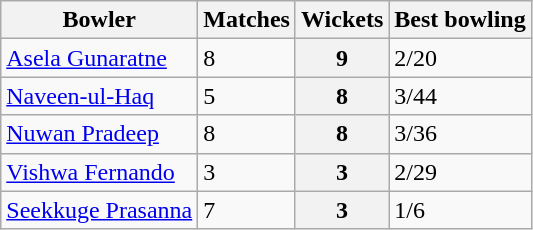<table class="wikitable">
<tr>
<th>Bowler</th>
<th>Matches</th>
<th>Wickets</th>
<th>Best bowling</th>
</tr>
<tr>
<td><a href='#'>Asela Gunaratne</a></td>
<td>8</td>
<th>9</th>
<td>2/20</td>
</tr>
<tr>
<td><a href='#'>Naveen-ul-Haq</a></td>
<td>5</td>
<th>8</th>
<td>3/44</td>
</tr>
<tr>
<td><a href='#'>Nuwan Pradeep</a></td>
<td>8</td>
<th>8</th>
<td>3/36</td>
</tr>
<tr>
<td><a href='#'>Vishwa Fernando</a></td>
<td>3</td>
<th>3</th>
<td>2/29</td>
</tr>
<tr>
<td><a href='#'>Seekkuge Prasanna</a></td>
<td>7</td>
<th>3</th>
<td>1/6</td>
</tr>
</table>
